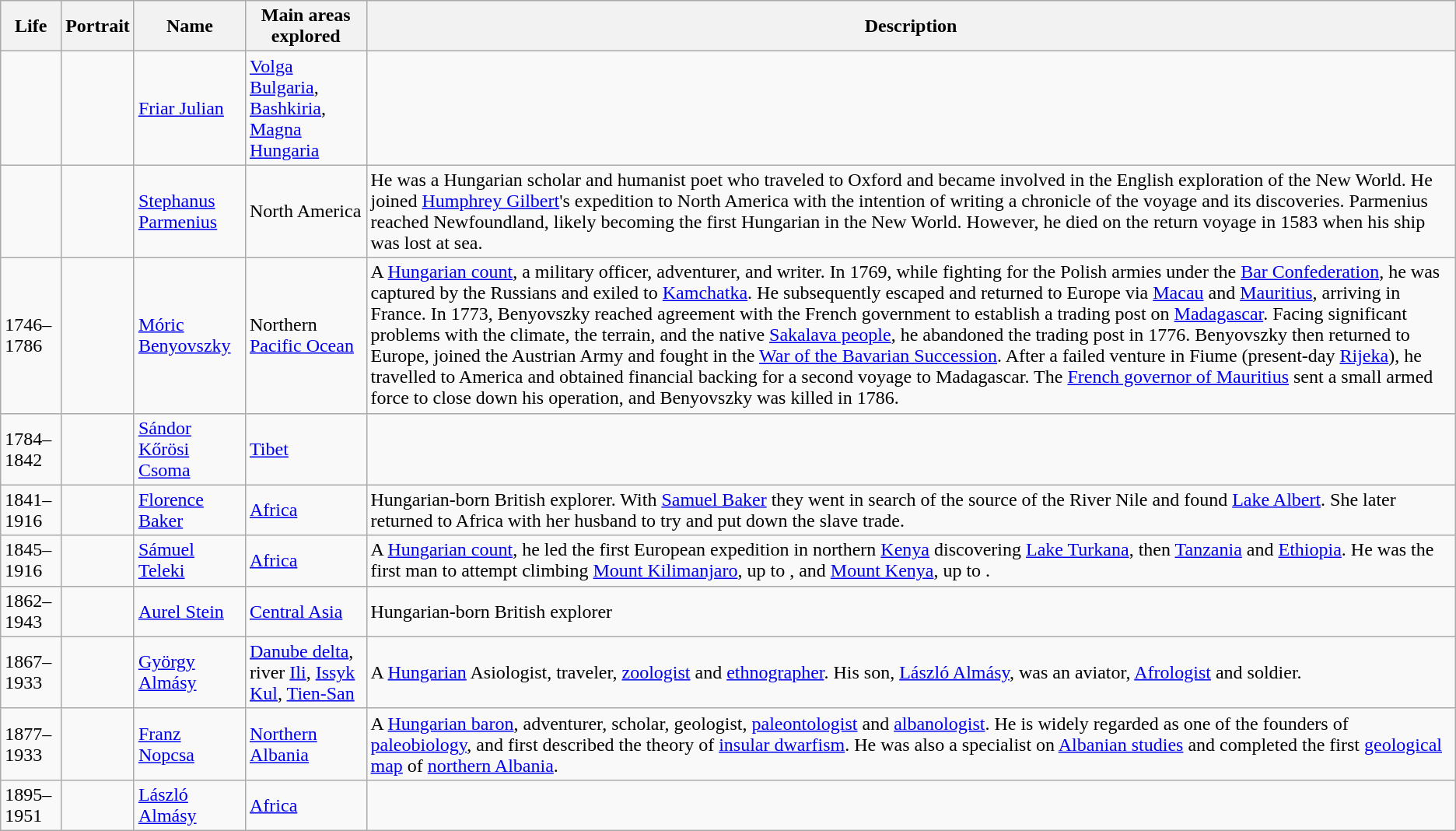<table class="wikitable sortable">
<tr>
<th scope=col>Life</th>
<th scope=col class="unsortable">Portrait</th>
<th scope=col>Name</th>
<th scope=col class="unsortable">Main areas explored</th>
<th scope=col class="unsortable">Description</th>
</tr>
<tr>
<td></td>
<td></td>
<td><a href='#'>Friar Julian</a></td>
<td><a href='#'>Volga Bulgaria</a>, <a href='#'>Bashkiria</a>, <a href='#'>Magna Hungaria</a></td>
<td></td>
</tr>
<tr>
<td></td>
<td></td>
<td><a href='#'>Stephanus Parmenius</a></td>
<td>North America</td>
<td>He was a Hungarian scholar and humanist poet who traveled to Oxford and became involved in the English exploration of the New World. He joined <a href='#'>Humphrey Gilbert</a>'s expedition to North America with the intention of writing a chronicle of the voyage and its discoveries. Parmenius reached Newfoundland, likely becoming the first Hungarian in the New World. However, he died on the return voyage in 1583 when his ship was lost at sea.</td>
</tr>
<tr>
<td>1746–1786</td>
<td></td>
<td><a href='#'>Móric Benyovszky</a></td>
<td>Northern <a href='#'>Pacific Ocean</a></td>
<td>A <a href='#'>Hungarian count</a>, a military officer, adventurer, and writer. In 1769, while fighting for the Polish armies under the <a href='#'>Bar Confederation</a>, he was captured by the Russians and exiled to <a href='#'>Kamchatka</a>. He subsequently escaped and returned to Europe via <a href='#'>Macau</a> and <a href='#'>Mauritius</a>, arriving in France. In 1773, Benyovszky reached agreement with the French government to establish a trading post on <a href='#'>Madagascar</a>. Facing significant problems with the climate, the terrain, and the native <a href='#'>Sakalava people</a>, he abandoned the trading post in 1776. Benyovszky then returned to Europe, joined the Austrian Army and fought in the <a href='#'>War of the Bavarian Succession</a>. After a failed venture in Fiume (present-day <a href='#'>Rijeka</a>), he travelled to America and obtained financial backing for a second voyage to Madagascar. The <a href='#'>French governor of Mauritius</a> sent a small armed force to close down his operation, and Benyovszky was killed in 1786.</td>
</tr>
<tr>
<td>1784–1842</td>
<td></td>
<td><a href='#'>Sándor Kőrösi Csoma</a></td>
<td><a href='#'>Tibet</a></td>
<td></td>
</tr>
<tr>
<td>1841–1916</td>
<td></td>
<td><a href='#'>Florence Baker</a></td>
<td><a href='#'>Africa</a></td>
<td>Hungarian-born British explorer. With <a href='#'>Samuel Baker</a> they went in search of the source of the River Nile and found <a href='#'>Lake Albert</a>. She later returned to Africa with her husband to try and put down the slave trade.</td>
</tr>
<tr>
<td>1845–1916</td>
<td></td>
<td><a href='#'>Sámuel Teleki</a></td>
<td><a href='#'>Africa</a></td>
<td>A <a href='#'>Hungarian count</a>, he led the first European expedition in northern <a href='#'>Kenya</a> discovering <a href='#'>Lake Turkana</a>, then <a href='#'>Tanzania</a> and <a href='#'>Ethiopia</a>. He was the first man to attempt climbing <a href='#'>Mount Kilimanjaro</a>, up to , and <a href='#'>Mount Kenya</a>, up to .</td>
</tr>
<tr>
<td>1862–1943</td>
<td></td>
<td><a href='#'>Aurel Stein</a></td>
<td><a href='#'>Central Asia</a></td>
<td>Hungarian-born British explorer</td>
</tr>
<tr>
<td>1867–1933</td>
<td></td>
<td><a href='#'>György Almásy</a></td>
<td><a href='#'>Danube delta</a>, river <a href='#'>Ili</a>, <a href='#'>Issyk Kul</a>, <a href='#'>Tien-San</a></td>
<td>A <a href='#'>Hungarian</a> Asiologist, traveler, <a href='#'>zoologist</a> and <a href='#'>ethnographer</a>. His son, <a href='#'>László Almásy</a>, was an aviator, <a href='#'>Afrologist</a> and soldier.</td>
</tr>
<tr>
<td>1877–1933</td>
<td></td>
<td><a href='#'>Franz Nopcsa</a></td>
<td><a href='#'>Northern Albania</a></td>
<td>A <a href='#'>Hungarian baron</a>, adventurer, scholar, geologist, <a href='#'>paleontologist</a> and <a href='#'>albanologist</a>. He is widely regarded as one of the founders of <a href='#'>paleobiology</a>, and first described the theory of <a href='#'>insular dwarfism</a>. He was also a specialist on <a href='#'>Albanian studies</a> and completed the first <a href='#'>geological map</a> of <a href='#'>northern Albania</a>.</td>
</tr>
<tr>
<td>1895–1951</td>
<td></td>
<td><a href='#'>László Almásy</a></td>
<td><a href='#'>Africa</a></td>
<td></td>
</tr>
</table>
